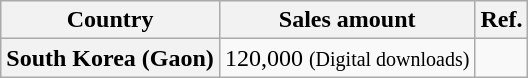<table class="wikitable plainrowheaders" style="text-align:center">
<tr>
<th>Country</th>
<th>Sales amount</th>
<th>Ref.</th>
</tr>
<tr>
<th scope="row">South Korea (Gaon)</th>
<td>120,000 <small>(Digital downloads)</small></td>
<td></td>
</tr>
</table>
